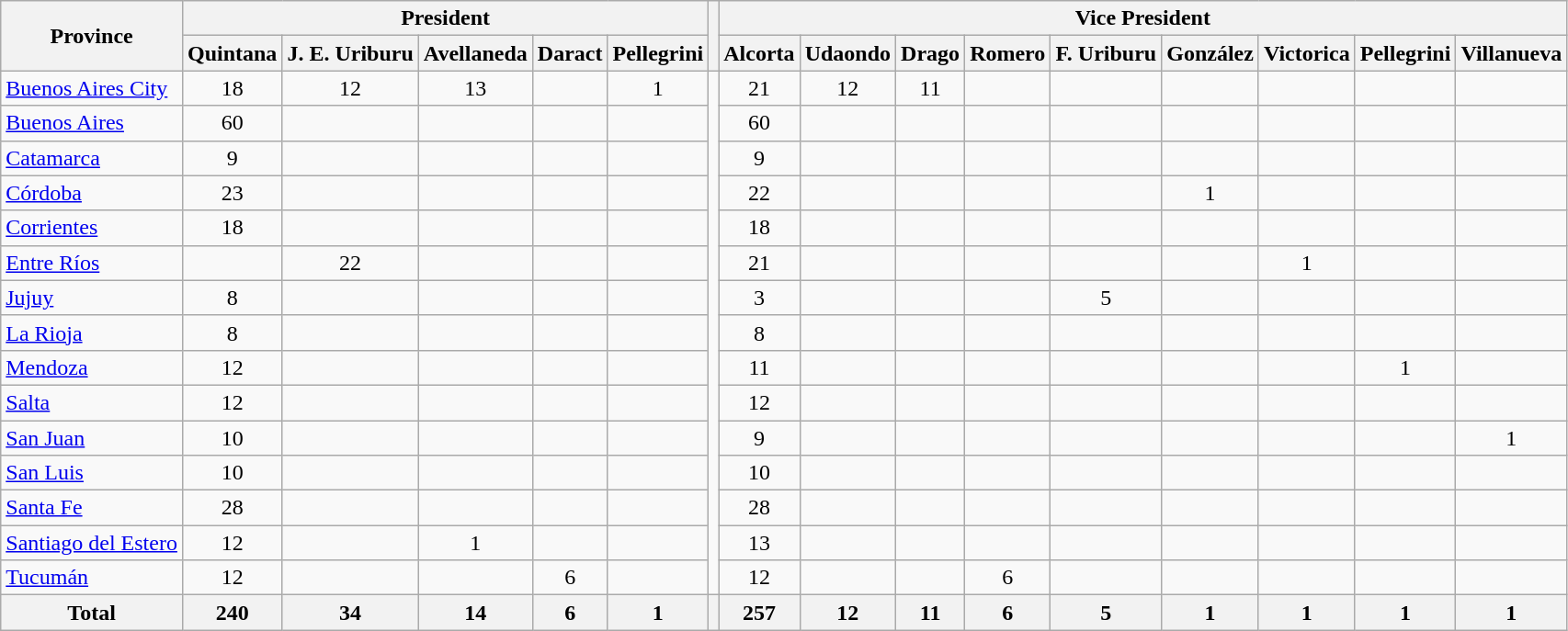<table class="wikitable" style="text-align:center;">
<tr>
<th rowspan=2>Province</th>
<th colspan=5>President</th>
<th rowspan=2></th>
<th colspan=9>Vice President</th>
</tr>
<tr>
<th>Quintana</th>
<th>J. E. Uriburu</th>
<th>Avellaneda</th>
<th>Daract</th>
<th>Pellegrini</th>
<th>Alcorta</th>
<th>Udaondo</th>
<th>Drago</th>
<th>Romero</th>
<th>F. Uriburu</th>
<th>González</th>
<th>Victorica</th>
<th>Pellegrini</th>
<th>Villanueva</th>
</tr>
<tr>
<td align="left"><a href='#'>Buenos Aires City</a></td>
<td>18</td>
<td>12</td>
<td>13</td>
<td></td>
<td>1</td>
<td rowspan=15></td>
<td>21</td>
<td>12</td>
<td>11</td>
<td></td>
<td></td>
<td></td>
<td></td>
<td></td>
<td></td>
</tr>
<tr>
<td align="left"><a href='#'>Buenos Aires</a></td>
<td>60</td>
<td></td>
<td></td>
<td></td>
<td></td>
<td>60</td>
<td></td>
<td></td>
<td></td>
<td></td>
<td></td>
<td></td>
<td></td>
<td></td>
</tr>
<tr>
<td align="left"><a href='#'>Catamarca</a></td>
<td>9</td>
<td></td>
<td></td>
<td></td>
<td></td>
<td>9</td>
<td></td>
<td></td>
<td></td>
<td></td>
<td></td>
<td></td>
<td></td>
<td></td>
</tr>
<tr>
<td align="left"><a href='#'>Córdoba</a></td>
<td>23</td>
<td></td>
<td></td>
<td></td>
<td></td>
<td>22</td>
<td></td>
<td></td>
<td></td>
<td></td>
<td>1</td>
<td></td>
<td></td>
<td></td>
</tr>
<tr>
<td align="left"><a href='#'>Corrientes</a></td>
<td>18</td>
<td></td>
<td></td>
<td></td>
<td></td>
<td>18</td>
<td></td>
<td></td>
<td></td>
<td></td>
<td></td>
<td></td>
<td></td>
<td></td>
</tr>
<tr>
<td align="left"><a href='#'>Entre Ríos</a></td>
<td></td>
<td>22</td>
<td></td>
<td></td>
<td></td>
<td>21</td>
<td></td>
<td></td>
<td></td>
<td></td>
<td></td>
<td>1</td>
<td></td>
<td></td>
</tr>
<tr>
<td align="left"><a href='#'>Jujuy</a></td>
<td>8</td>
<td></td>
<td></td>
<td></td>
<td></td>
<td>3</td>
<td></td>
<td></td>
<td></td>
<td>5</td>
<td></td>
<td></td>
<td></td>
<td></td>
</tr>
<tr>
<td align="left"><a href='#'>La Rioja</a></td>
<td>8</td>
<td></td>
<td></td>
<td></td>
<td></td>
<td>8</td>
<td></td>
<td></td>
<td></td>
<td></td>
<td></td>
<td></td>
<td></td>
<td></td>
</tr>
<tr>
<td align="left"><a href='#'>Mendoza</a></td>
<td>12</td>
<td></td>
<td></td>
<td></td>
<td></td>
<td>11</td>
<td></td>
<td></td>
<td></td>
<td></td>
<td></td>
<td></td>
<td>1</td>
<td></td>
</tr>
<tr>
<td align="left"><a href='#'>Salta</a></td>
<td>12</td>
<td></td>
<td></td>
<td></td>
<td></td>
<td>12</td>
<td></td>
<td></td>
<td></td>
<td></td>
<td></td>
<td></td>
<td></td>
<td></td>
</tr>
<tr>
<td align="left"><a href='#'>San Juan</a></td>
<td>10</td>
<td></td>
<td></td>
<td></td>
<td></td>
<td>9</td>
<td></td>
<td></td>
<td></td>
<td></td>
<td></td>
<td></td>
<td></td>
<td>1</td>
</tr>
<tr>
<td align="left"><a href='#'>San Luis</a></td>
<td>10</td>
<td></td>
<td></td>
<td></td>
<td></td>
<td>10</td>
<td></td>
<td></td>
<td></td>
<td></td>
<td></td>
<td></td>
<td></td>
<td></td>
</tr>
<tr>
<td align="left"><a href='#'>Santa Fe</a></td>
<td>28</td>
<td></td>
<td></td>
<td></td>
<td></td>
<td>28</td>
<td></td>
<td></td>
<td></td>
<td></td>
<td></td>
<td></td>
<td></td>
<td></td>
</tr>
<tr>
<td align="left"><a href='#'>Santiago del Estero</a></td>
<td>12</td>
<td></td>
<td>1</td>
<td></td>
<td></td>
<td>13</td>
<td></td>
<td></td>
<td></td>
<td></td>
<td></td>
<td></td>
<td></td>
<td></td>
</tr>
<tr>
<td align="left"><a href='#'>Tucumán</a></td>
<td>12</td>
<td></td>
<td></td>
<td>6</td>
<td></td>
<td>12</td>
<td></td>
<td></td>
<td>6</td>
<td></td>
<td></td>
<td></td>
<td></td>
<td></td>
</tr>
<tr>
<th>Total</th>
<th>240</th>
<th>34</th>
<th>14</th>
<th>6</th>
<th>1</th>
<th></th>
<th>257</th>
<th>12</th>
<th>11</th>
<th>6</th>
<th>5</th>
<th>1</th>
<th>1</th>
<th>1</th>
<th>1</th>
</tr>
</table>
